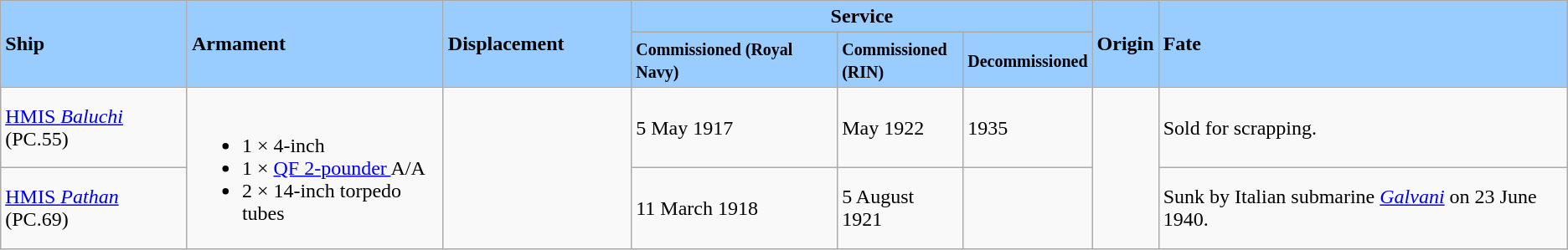<table class="wikitable">
<tr>
<th align= center scope=col rowspan=2 style="text-align:left; background:#9cf;"><div>Ship</div></th>
<th align= center scope=col rowspan=2 style="text-align:left; background:#9cf;"><div>Armament</div></th>
<th align= center scope=col rowspan=2 style="text-align:left; width:12%; background:#9cf;"><div>Displacement</div></th>
<th align= center scope=col colspan=3 style="text-align:center; background:#9cf;"><div>Service</div></th>
<th align= center scope=col rowspan=2 style="text-align:left; background:#9cf;"><div>Origin</div></th>
<th align= center scope=col rowspan=2 style="text-align:left; background:#9cf;"><div>Fate</div></th>
</tr>
<tr>
<th align= center scope=col style="text-align:left; background:#9cf;"><div><small>Commissioned (Royal Navy)</small></div></th>
<th align= center scope=col style="text-align:left; background:#9cf;"><div><small>Commissioned<br>(RIN)</small></div></th>
<th align= center scope=col style="text-align:left; background:#9cf;"><div><small>Decommissioned</small></div></th>
</tr>
<tr>
<td><a href='#'>HMIS <em>Baluchi</em></a> (PC.55)</td>
<td rowspan=2><br><ul><li>1 × 4-inch </li><li>1 × <a href='#'>QF 2-pounder </a> A/A</li><li>2 × 14-inch torpedo tubes</li></ul></td>
<td rowspan=2></td>
<td>5 May 1917</td>
<td>May 1922</td>
<td>1935</td>
<td rowspan=2></td>
<td>Sold for scrapping.</td>
</tr>
<tr>
<td><a href='#'>HMIS <em>Pathan</em></a> (PC.69)</td>
<td>11 March 1918</td>
<td>5 August 1921</td>
<td></td>
<td>Sunk by Italian submarine <a href='#'><em>Galvani</em></a> on 23 June 1940.</td>
</tr>
</table>
